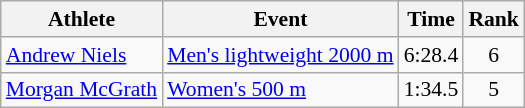<table class=wikitable style=font-size:90%;text-align:center>
<tr>
<th>Athlete</th>
<th>Event</th>
<th>Time</th>
<th>Rank</th>
</tr>
<tr>
<td align=left><a href='#'>Andrew Niels</a></td>
<td align=left><a href='#'>Men's lightweight 2000 m</a></td>
<td>6:28.4</td>
<td>6</td>
</tr>
<tr>
<td align=left><a href='#'>Morgan McGrath</a></td>
<td align=left><a href='#'>Women's 500 m</a></td>
<td>1:34.5</td>
<td>5</td>
</tr>
</table>
